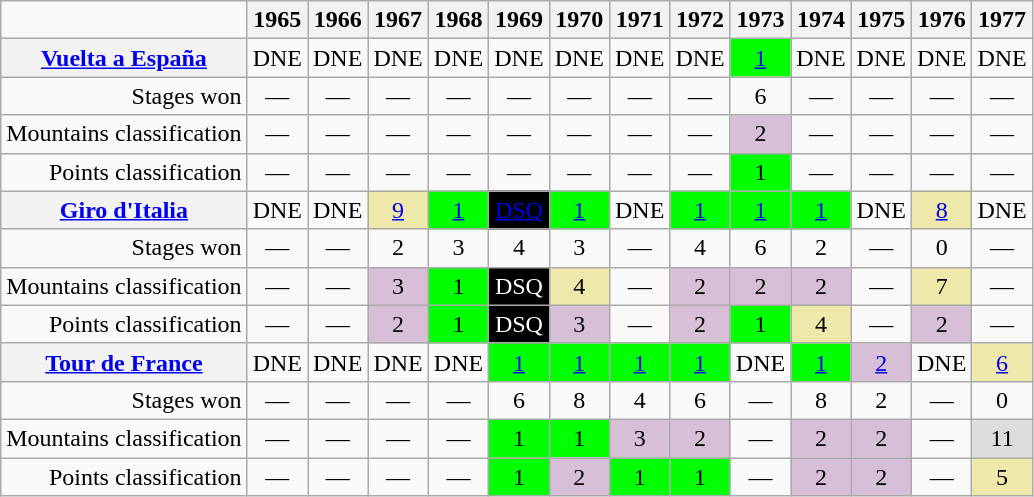<table class="wikitable">
<tr>
<td></td>
<th>1965</th>
<th>1966</th>
<th>1967</th>
<th>1968</th>
<th>1969</th>
<th>1970</th>
<th>1971</th>
<th>1972</th>
<th>1973</th>
<th>1974</th>
<th>1975</th>
<th>1976</th>
<th>1977</th>
</tr>
<tr>
<th><a href='#'>Vuelta a España</a> </th>
<td align="center">DNE</td>
<td align="center">DNE</td>
<td align="center">DNE</td>
<td align="center">DNE</td>
<td align="center">DNE</td>
<td align="center">DNE</td>
<td align="center">DNE</td>
<td align="center">DNE</td>
<td align="center"  style="background:#00ff00;"><a href='#'>1</a></td>
<td align="center">DNE</td>
<td align="center">DNE</td>
<td align="center">DNE</td>
<td align="center">DNE</td>
</tr>
<tr>
<td align="right">Stages won</td>
<td align="center">—</td>
<td align="center">—</td>
<td align="center">—</td>
<td align="center">—</td>
<td align="center">—</td>
<td align="center">—</td>
<td align="center">—</td>
<td align="center">—</td>
<td align="center">6</td>
<td align="center">—</td>
<td align="center">—</td>
<td align="center">—</td>
<td align="center">—</td>
</tr>
<tr>
<td align="right">Mountains classification</td>
<td align="center">—</td>
<td align="center">—</td>
<td align="center">—</td>
<td align="center">—</td>
<td align="center">—</td>
<td align="center">—</td>
<td align="center">—</td>
<td align="center">—</td>
<td align="center" style="background:#D8BFD8;">2</td>
<td align="center">—</td>
<td align="center">—</td>
<td align="center">—</td>
<td align="center">—</td>
</tr>
<tr>
<td align="right">Points classification</td>
<td align="center">—</td>
<td align="center">—</td>
<td align="center">—</td>
<td align="center">—</td>
<td align="center">—</td>
<td align="center">—</td>
<td align="center">—</td>
<td align="center">—</td>
<td align="center" style="background:#00ff00;">1</td>
<td align="center">—</td>
<td align="center">—</td>
<td align="center">—</td>
<td align="center">—</td>
</tr>
<tr>
<th><a href='#'>Giro d'Italia</a>  </th>
<td align="center">DNE</td>
<td align="center">DNE</td>
<td align="center" style="background:#EEE8AA;"><a href='#'>9</a></td>
<td align="center" style="background:#00ff00;"><a href='#'>1</a></td>
<td align="center" style="background:#000000;color:#FFFFFF;"><a href='#'><span>DSQ</span></a></td>
<td align="center" style="background:#00ff00;"><a href='#'>1</a></td>
<td align="center">DNE</td>
<td align="center" style="background:#00ff00;"><a href='#'>1</a></td>
<td align="center" style="background:#00ff00;"><a href='#'>1</a></td>
<td align="center" style="background:#00ff00;"><a href='#'>1</a></td>
<td align="center">DNE</td>
<td align="center" style="background:#EEE8AA;"><a href='#'>8</a></td>
<td align="center">DNE</td>
</tr>
<tr>
<td align="right">Stages won</td>
<td align="center">—</td>
<td align="center">—</td>
<td align="center">2</td>
<td align="center">3</td>
<td align="center">4</td>
<td align="center">3</td>
<td align="center">—</td>
<td align="center">4</td>
<td align="center">6</td>
<td align="center">2</td>
<td align="center">—</td>
<td align="center">0</td>
<td align="center">—</td>
</tr>
<tr>
<td align="right">Mountains classification</td>
<td align="center">—</td>
<td align="center">—</td>
<td align="center" style="background:#D8BFD8;">3</td>
<td align="center" style="background:#00ff00;">1</td>
<td align="center" style="background:#000000;color:#FFFFFF;">DSQ</td>
<td align="center" style="background:#EEE8AA;">4</td>
<td align="center">—</td>
<td align="center" style="background:#D8BFD8;">2</td>
<td align="center" style="background:#D8BFD8;">2</td>
<td align="center" style="background:#D8BFD8;">2</td>
<td align="center">—</td>
<td align="center" style="background:#EEE8AA;">7</td>
<td align="center">—</td>
</tr>
<tr>
<td align="right">Points classification</td>
<td align="center">—</td>
<td align="center">—</td>
<td align="center" style="background:#D8BFD8;">2</td>
<td align="center"  style="background:#00ff00;">1</td>
<td align="center" style="background:#000000;color:#FFFFFF;">DSQ</td>
<td align="center" style="background:#D8BFD8;">3</td>
<td align="center">—</td>
<td align="center" style="background:#D8BFD8;">2</td>
<td align="center"  style="background:#00ff00;">1</td>
<td align="center" style="background:#EEE8AA;">4</td>
<td align="center">—</td>
<td align="center" style="background:#D8BFD8;">2</td>
<td align="center">—</td>
</tr>
<tr>
<th><a href='#'>Tour de France</a>  </th>
<td align="center">DNE</td>
<td align="center">DNE</td>
<td align="center">DNE</td>
<td align="center">DNE</td>
<td align="center" style="background:#00ff00;"><a href='#'>1</a></td>
<td align="center" style="background:#00ff00;"><a href='#'>1</a></td>
<td align="center" style="background:#00ff00;"><a href='#'>1</a></td>
<td align="center" style="background:#00ff00;"><a href='#'>1</a></td>
<td align="center">DNE</td>
<td align="center" style="background:#00ff00;"><a href='#'>1</a></td>
<td align="center" style="background:#D8BFD8;"><a href='#'>2</a></td>
<td align="center">DNE</td>
<td align="center" style="background:#EEE8AA;"><a href='#'>6</a></td>
</tr>
<tr>
<td align="right">Stages won</td>
<td align="center">—</td>
<td align="center">—</td>
<td align="center">—</td>
<td align="center">—</td>
<td align="center">6</td>
<td align="center">8</td>
<td align="center">4</td>
<td align="center">6</td>
<td align="center">—</td>
<td align="center">8</td>
<td align="center">2</td>
<td align="center">—</td>
<td align="center">0</td>
</tr>
<tr>
<td align="right">Mountains classification</td>
<td align="center">—</td>
<td align="center">—</td>
<td align="center">—</td>
<td align="center">—</td>
<td align="center" style="background:#00ff00;">1</td>
<td align="center" style="background:#00ff00;">1</td>
<td align="center" style="background:#D8BFD8;">3</td>
<td align="center" style="background:#D8BFD8;">2</td>
<td align="center">—</td>
<td align="center" style="background:#D8BFD8;">2</td>
<td align="center" style="background:#D8BFD8;">2</td>
<td align="center">—</td>
<td align="center" style="background:#DDDDDD;">11</td>
</tr>
<tr>
<td align="right">Points classification</td>
<td align="center">—</td>
<td align="center">—</td>
<td align="center">—</td>
<td align="center">—</td>
<td align="center" style="background:#00ff00;">1</td>
<td align="center" style="background:#D8BFD8;">2</td>
<td align="center" style="background:#00ff00;">1</td>
<td align="center" style="background:#00ff00;">1</td>
<td align="center">—</td>
<td align="center" style="background:#D8BFD8;">2</td>
<td align="center" style="background:#D8BFD8;">2</td>
<td align="center">—</td>
<td align="center" style="background:#EEE8AA;">5</td>
</tr>
</table>
